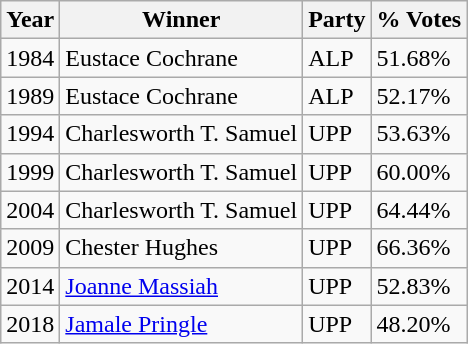<table class="wikitable">
<tr>
<th><strong>Year</strong></th>
<th><strong>Winner</strong></th>
<th><strong>Party</strong></th>
<th><strong>% Votes</strong></th>
</tr>
<tr>
<td>1984</td>
<td>Eustace Cochrane</td>
<td>ALP</td>
<td>51.68%</td>
</tr>
<tr>
<td>1989</td>
<td>Eustace Cochrane</td>
<td>ALP</td>
<td>52.17%</td>
</tr>
<tr>
<td>1994</td>
<td>Charlesworth T. Samuel</td>
<td>UPP</td>
<td>53.63%</td>
</tr>
<tr>
<td>1999</td>
<td>Charlesworth T. Samuel</td>
<td>UPP</td>
<td>60.00%</td>
</tr>
<tr>
<td>2004</td>
<td>Charlesworth T. Samuel</td>
<td>UPP</td>
<td>64.44%</td>
</tr>
<tr>
<td>2009</td>
<td>Chester Hughes</td>
<td>UPP</td>
<td>66.36%</td>
</tr>
<tr>
<td>2014</td>
<td><a href='#'>Joanne Massiah</a></td>
<td>UPP</td>
<td>52.83%</td>
</tr>
<tr>
<td>2018</td>
<td><a href='#'>Jamale Pringle</a></td>
<td>UPP</td>
<td>48.20%</td>
</tr>
</table>
